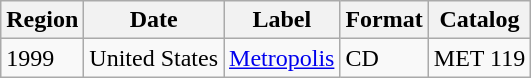<table class="wikitable">
<tr>
<th>Region</th>
<th>Date</th>
<th>Label</th>
<th>Format</th>
<th>Catalog</th>
</tr>
<tr>
<td>1999</td>
<td>United States</td>
<td><a href='#'>Metropolis</a></td>
<td>CD</td>
<td>MET 119</td>
</tr>
</table>
